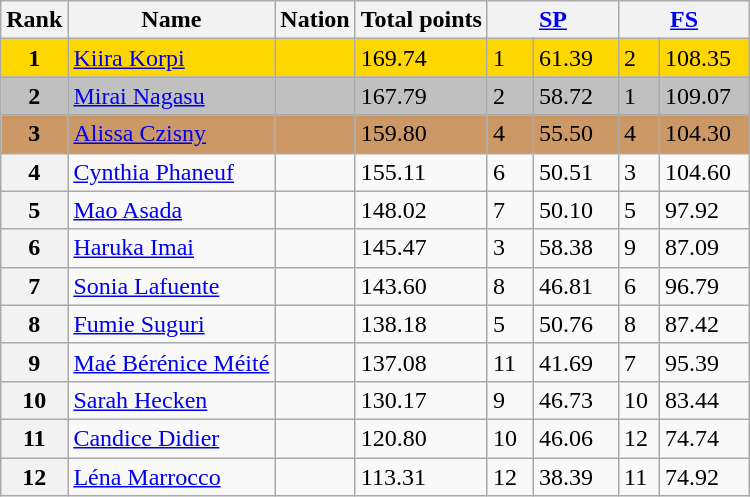<table class="wikitable sortable">
<tr>
<th>Rank</th>
<th>Name</th>
<th>Nation</th>
<th>Total points</th>
<th colspan="2" width="80px"><a href='#'>SP</a></th>
<th colspan="2" width="80px"><a href='#'>FS</a></th>
</tr>
<tr bgcolor="gold">
<td align="center"><strong>1</strong></td>
<td><a href='#'>Kiira Korpi</a></td>
<td></td>
<td>169.74</td>
<td>1</td>
<td>61.39</td>
<td>2</td>
<td>108.35</td>
</tr>
<tr bgcolor="silver">
<td align="center"><strong>2</strong></td>
<td><a href='#'>Mirai Nagasu</a></td>
<td></td>
<td>167.79</td>
<td>2</td>
<td>58.72</td>
<td>1</td>
<td>109.07</td>
</tr>
<tr bgcolor="cc9966">
<td align="center"><strong>3</strong></td>
<td><a href='#'>Alissa Czisny</a></td>
<td></td>
<td>159.80</td>
<td>4</td>
<td>55.50</td>
<td>4</td>
<td>104.30</td>
</tr>
<tr>
<th>4</th>
<td><a href='#'>Cynthia Phaneuf</a></td>
<td></td>
<td>155.11</td>
<td>6</td>
<td>50.51</td>
<td>3</td>
<td>104.60</td>
</tr>
<tr>
<th>5</th>
<td><a href='#'>Mao Asada</a></td>
<td></td>
<td>148.02</td>
<td>7</td>
<td>50.10</td>
<td>5</td>
<td>97.92</td>
</tr>
<tr>
<th>6</th>
<td><a href='#'>Haruka Imai</a></td>
<td></td>
<td>145.47</td>
<td>3</td>
<td>58.38</td>
<td>9</td>
<td>87.09</td>
</tr>
<tr>
<th>7</th>
<td><a href='#'>Sonia Lafuente</a></td>
<td></td>
<td>143.60</td>
<td>8</td>
<td>46.81</td>
<td>6</td>
<td>96.79</td>
</tr>
<tr>
<th>8</th>
<td><a href='#'>Fumie Suguri</a></td>
<td></td>
<td>138.18</td>
<td>5</td>
<td>50.76</td>
<td>8</td>
<td>87.42</td>
</tr>
<tr>
<th>9</th>
<td><a href='#'>Maé Bérénice Méité</a></td>
<td></td>
<td>137.08</td>
<td>11</td>
<td>41.69</td>
<td>7</td>
<td>95.39</td>
</tr>
<tr>
<th>10</th>
<td><a href='#'>Sarah Hecken</a></td>
<td></td>
<td>130.17</td>
<td>9</td>
<td>46.73</td>
<td>10</td>
<td>83.44</td>
</tr>
<tr>
<th>11</th>
<td><a href='#'>Candice Didier</a></td>
<td></td>
<td>120.80</td>
<td>10</td>
<td>46.06</td>
<td>12</td>
<td>74.74</td>
</tr>
<tr>
<th>12</th>
<td><a href='#'>Léna Marrocco</a></td>
<td></td>
<td>113.31</td>
<td>12</td>
<td>38.39</td>
<td>11</td>
<td>74.92</td>
</tr>
</table>
